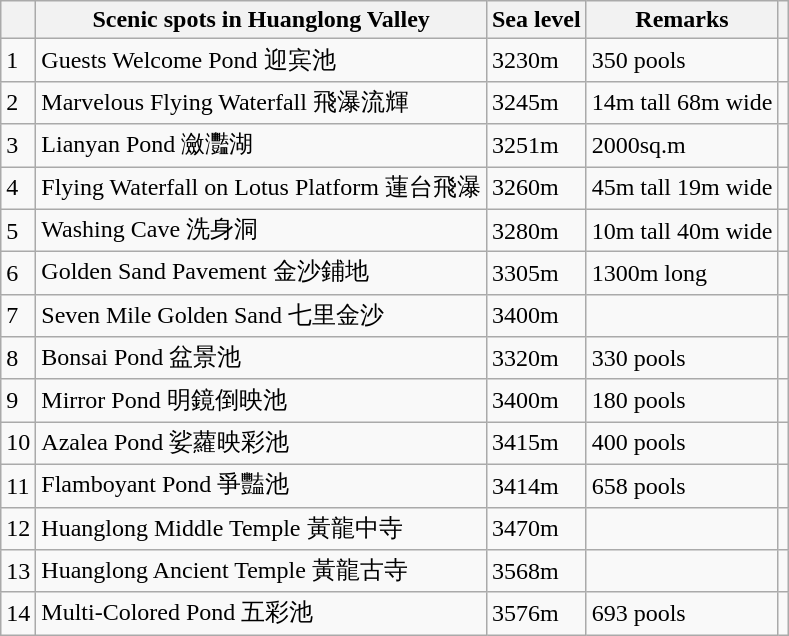<table class="wikitable">
<tr>
<th></th>
<th>Scenic spots in Huanglong Valley</th>
<th>Sea level</th>
<th>Remarks</th>
<th></th>
</tr>
<tr>
<td>1</td>
<td>Guests Welcome Pond 迎宾池</td>
<td>3230m</td>
<td>350 pools</td>
<td></td>
</tr>
<tr>
<td>2</td>
<td>Marvelous Flying Waterfall 飛瀑流輝</td>
<td>3245m</td>
<td>14m tall 68m wide</td>
<td></td>
</tr>
<tr>
<td>3</td>
<td>Lianyan Pond 瀲灩湖</td>
<td>3251m</td>
<td>2000sq.m</td>
<td></td>
</tr>
<tr>
<td>4</td>
<td>Flying Waterfall on Lotus Platform 蓮台飛瀑</td>
<td>3260m</td>
<td>45m tall 19m wide</td>
<td></td>
</tr>
<tr>
<td>5</td>
<td>Washing Cave 洗身洞</td>
<td>3280m</td>
<td>10m tall 40m wide</td>
<td></td>
</tr>
<tr>
<td>6</td>
<td>Golden Sand Pavement 金沙鋪地</td>
<td>3305m</td>
<td>1300m long</td>
<td></td>
</tr>
<tr>
<td>7</td>
<td>Seven Mile Golden Sand 七里金沙</td>
<td>3400m</td>
<td></td>
<td></td>
</tr>
<tr>
<td>8</td>
<td>Bonsai Pond 盆景池</td>
<td>3320m</td>
<td>330 pools</td>
<td></td>
</tr>
<tr>
<td>9</td>
<td>Mirror Pond 明鏡倒映池</td>
<td>3400m</td>
<td>180 pools</td>
<td></td>
</tr>
<tr>
<td>10</td>
<td>Azalea Pond 娑蘿映彩池</td>
<td>3415m</td>
<td>400 pools</td>
<td></td>
</tr>
<tr>
<td>11</td>
<td>Flamboyant Pond 爭豔池</td>
<td>3414m</td>
<td>658 pools</td>
<td></td>
</tr>
<tr>
<td>12</td>
<td>Huanglong Middle Temple 黃龍中寺</td>
<td>3470m</td>
<td></td>
<td></td>
</tr>
<tr>
<td>13</td>
<td>Huanglong Ancient Temple 黃龍古寺</td>
<td>3568m</td>
<td></td>
<td></td>
</tr>
<tr>
<td>14</td>
<td>Multi-Colored Pond 五彩池</td>
<td>3576m</td>
<td>693 pools</td>
<td></td>
</tr>
</table>
